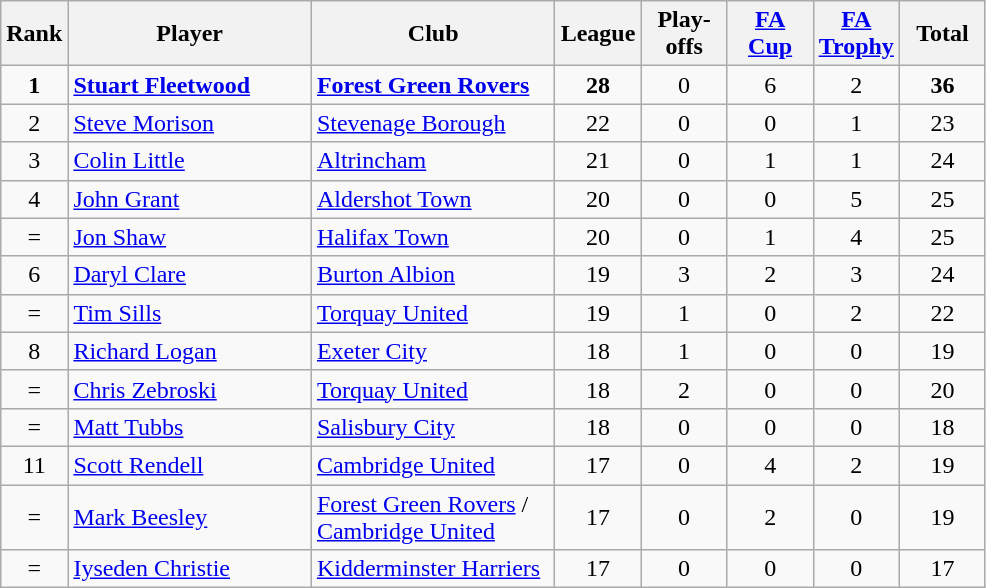<table class="wikitable" style="text-align: center;">
<tr>
<th width=20>Rank</th>
<th width=155>Player</th>
<th width=155>Club</th>
<th width=50>League</th>
<th width=50>Play-offs</th>
<th width=50><a href='#'>FA Cup</a></th>
<th width=50><a href='#'>FA Trophy</a></th>
<th width=50>Total</th>
</tr>
<tr>
<td><strong>1</strong></td>
<td align=left><strong><a href='#'>Stuart Fleetwood</a></strong></td>
<td align=left><strong><a href='#'>Forest Green Rovers</a></strong></td>
<td><strong>28</strong></td>
<td>0</td>
<td>6</td>
<td>2</td>
<td><strong>36</strong></td>
</tr>
<tr>
<td>2</td>
<td align=left><a href='#'>Steve Morison</a></td>
<td align=left><a href='#'>Stevenage Borough</a></td>
<td>22</td>
<td>0</td>
<td>0</td>
<td>1</td>
<td>23</td>
</tr>
<tr>
<td>3</td>
<td align=left><a href='#'>Colin Little</a></td>
<td align=left><a href='#'>Altrincham</a></td>
<td>21</td>
<td>0</td>
<td>1</td>
<td>1</td>
<td>24</td>
</tr>
<tr>
<td>4</td>
<td align=left><a href='#'>John Grant</a></td>
<td align=left><a href='#'>Aldershot Town</a></td>
<td>20</td>
<td>0</td>
<td>0</td>
<td>5</td>
<td>25</td>
</tr>
<tr>
<td>=</td>
<td align=left><a href='#'>Jon Shaw</a></td>
<td align=left><a href='#'>Halifax Town</a></td>
<td>20</td>
<td>0</td>
<td>1</td>
<td>4</td>
<td>25</td>
</tr>
<tr>
<td>6</td>
<td align=left><a href='#'>Daryl Clare</a></td>
<td align=left><a href='#'>Burton Albion</a></td>
<td>19</td>
<td>3</td>
<td>2</td>
<td>3</td>
<td>24</td>
</tr>
<tr>
<td>=</td>
<td align=left><a href='#'>Tim Sills</a></td>
<td align=left><a href='#'>Torquay United</a></td>
<td>19</td>
<td>1</td>
<td>0</td>
<td>2</td>
<td>22</td>
</tr>
<tr>
<td>8</td>
<td align=left><a href='#'>Richard Logan</a></td>
<td align=left><a href='#'>Exeter City</a></td>
<td>18</td>
<td>1</td>
<td>0</td>
<td>0</td>
<td>19</td>
</tr>
<tr>
<td>=</td>
<td align=left><a href='#'>Chris Zebroski</a></td>
<td align=left><a href='#'>Torquay United</a></td>
<td>18</td>
<td>2</td>
<td>0</td>
<td>0</td>
<td>20</td>
</tr>
<tr>
<td>=</td>
<td align=left><a href='#'>Matt Tubbs</a></td>
<td align=left><a href='#'>Salisbury City</a></td>
<td>18</td>
<td>0</td>
<td>0</td>
<td>0</td>
<td>18</td>
</tr>
<tr>
<td>11</td>
<td align=left><a href='#'>Scott Rendell</a></td>
<td align=left><a href='#'>Cambridge United</a></td>
<td>17</td>
<td>0</td>
<td>4</td>
<td>2</td>
<td>19</td>
</tr>
<tr>
<td>=</td>
<td align=left><a href='#'>Mark Beesley</a></td>
<td align=left><a href='#'>Forest Green Rovers</a> /<br><a href='#'>Cambridge United</a></td>
<td>17</td>
<td>0</td>
<td>2</td>
<td>0</td>
<td>19</td>
</tr>
<tr>
<td>=</td>
<td align=left><a href='#'>Iyseden Christie</a></td>
<td align=left><a href='#'>Kidderminster Harriers</a></td>
<td>17</td>
<td>0</td>
<td>0</td>
<td>0</td>
<td>17</td>
</tr>
</table>
